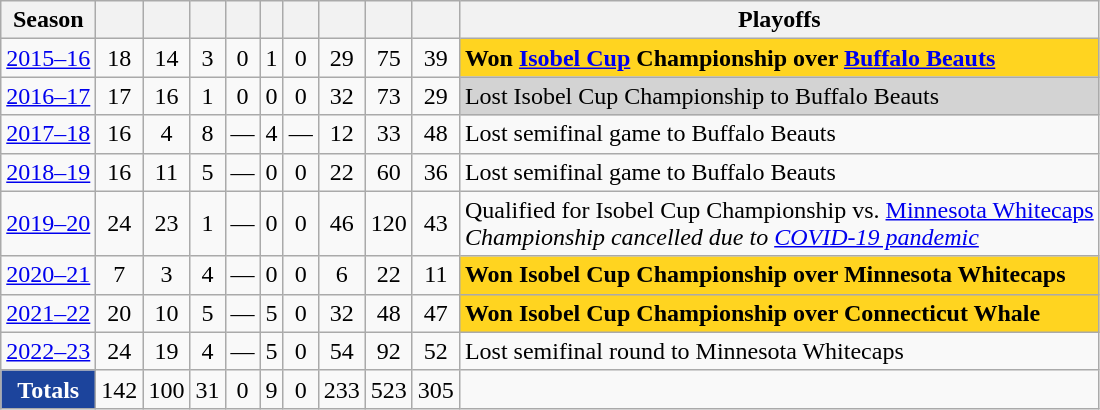<table class="wikitable" style="text-align:center">
<tr>
<th>Season</th>
<th></th>
<th></th>
<th></th>
<th></th>
<th></th>
<th></th>
<th></th>
<th></th>
<th></th>
<th>Playoffs</th>
</tr>
<tr>
<td><a href='#'>2015–16</a></td>
<td>18</td>
<td>14</td>
<td>3</td>
<td>0</td>
<td>1</td>
<td>0</td>
<td>29</td>
<td>75</td>
<td>39</td>
<td align=left style="background:#FFD420;"><strong>Won <a href='#'>Isobel Cup</a> Championship over <a href='#'>Buffalo Beauts</a></strong></td>
</tr>
<tr>
<td><a href='#'>2016–17</a></td>
<td>17</td>
<td>16</td>
<td>1</td>
<td>0</td>
<td>0</td>
<td>0</td>
<td>32</td>
<td>73</td>
<td>29</td>
<td align=left style="background:#D3D3D3">Lost Isobel Cup Championship to Buffalo Beauts</td>
</tr>
<tr>
<td><a href='#'>2017–18</a></td>
<td>16</td>
<td>4</td>
<td>8</td>
<td>—</td>
<td>4</td>
<td>—</td>
<td>12</td>
<td>33</td>
<td>48</td>
<td align=left>Lost semifinal game to Buffalo Beauts</td>
</tr>
<tr>
<td><a href='#'>2018–19</a></td>
<td>16</td>
<td>11</td>
<td>5</td>
<td>—</td>
<td>0</td>
<td>0</td>
<td>22</td>
<td>60</td>
<td>36</td>
<td align=left>Lost semifinal game to Buffalo Beauts</td>
</tr>
<tr>
<td><a href='#'>2019–20</a></td>
<td>24</td>
<td>23</td>
<td>1</td>
<td>—</td>
<td>0</td>
<td>0</td>
<td>46</td>
<td>120</td>
<td>43</td>
<td align=left>Qualified for Isobel Cup Championship vs. <a href='#'>Minnesota Whitecaps</a><br><em>Championship cancelled due to <a href='#'>COVID-19 pandemic</a></em></td>
</tr>
<tr>
<td><a href='#'>2020–21</a></td>
<td>7</td>
<td>3</td>
<td>4</td>
<td>—</td>
<td>0</td>
<td>0</td>
<td>6</td>
<td>22</td>
<td>11</td>
<td align=left style="background:#FFD420;"><strong>Won Isobel Cup Championship over Minnesota Whitecaps</strong></td>
</tr>
<tr>
<td><a href='#'>2021–22</a></td>
<td>20</td>
<td>10</td>
<td>5</td>
<td>—</td>
<td>5</td>
<td>0</td>
<td>32</td>
<td>48</td>
<td>47</td>
<td align=left style="background:#FFD420;"><strong>Won Isobel Cup Championship over Connecticut Whale</strong></td>
</tr>
<tr>
<td><a href='#'>2022–23</a></td>
<td>24</td>
<td>19</td>
<td>4</td>
<td>—</td>
<td>5</td>
<td>0</td>
<td>54</td>
<td>92</td>
<td>52</td>
<td align=left>Lost semifinal round to Minnesota Whitecaps</td>
</tr>
<tr>
<td style="background:#1C449C; color:white"><strong>Totals</strong></td>
<td>142</td>
<td>100</td>
<td>31</td>
<td>0</td>
<td>9</td>
<td>0</td>
<td>233</td>
<td>523</td>
<td>305</td>
<td></td>
</tr>
</table>
